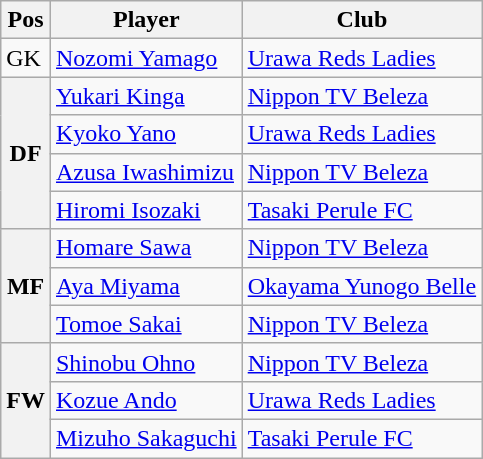<table class="wikitable">
<tr>
<th>Pos</th>
<th>Player</th>
<th>Club</th>
</tr>
<tr>
<td>GK</td>
<td> <a href='#'>Nozomi Yamago</a></td>
<td><a href='#'>Urawa Reds Ladies</a></td>
</tr>
<tr>
<th rowspan=4>DF</th>
<td> <a href='#'>Yukari Kinga</a></td>
<td><a href='#'>Nippon TV Beleza</a></td>
</tr>
<tr>
<td> <a href='#'>Kyoko Yano</a></td>
<td><a href='#'>Urawa Reds Ladies</a></td>
</tr>
<tr>
<td> <a href='#'>Azusa Iwashimizu</a></td>
<td><a href='#'>Nippon TV Beleza</a></td>
</tr>
<tr>
<td> <a href='#'>Hiromi Isozaki</a></td>
<td><a href='#'>Tasaki Perule FC</a></td>
</tr>
<tr>
<th rowspan=3>MF</th>
<td> <a href='#'>Homare Sawa</a></td>
<td><a href='#'>Nippon TV Beleza</a></td>
</tr>
<tr>
<td> <a href='#'>Aya Miyama</a></td>
<td><a href='#'>Okayama Yunogo Belle</a></td>
</tr>
<tr>
<td> <a href='#'>Tomoe Sakai</a></td>
<td><a href='#'>Nippon TV Beleza</a></td>
</tr>
<tr>
<th rowspan=3>FW</th>
<td> <a href='#'>Shinobu Ohno</a></td>
<td><a href='#'>Nippon TV Beleza</a></td>
</tr>
<tr>
<td> <a href='#'>Kozue Ando</a></td>
<td><a href='#'>Urawa Reds Ladies</a></td>
</tr>
<tr>
<td> <a href='#'>Mizuho Sakaguchi</a></td>
<td><a href='#'>Tasaki Perule FC</a></td>
</tr>
</table>
